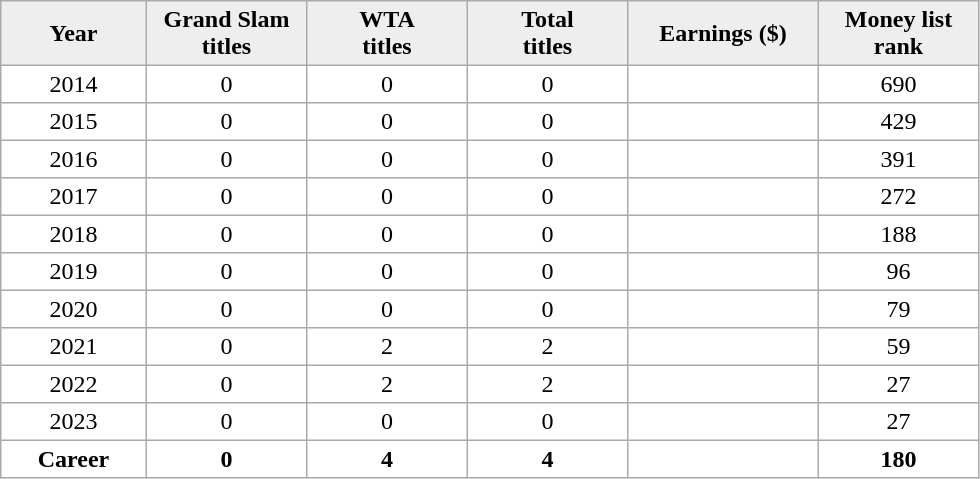<table cellpadding=3 cellspacing=0 border=1 style=border:#aaa;solid:1px;border-collapse:collapse;text-align:center;>
<tr style=background:#eee;font-weight:bold>
<td width="90">Year</td>
<td width="100">Grand Slam <br>titles</td>
<td width="100">WTA <br>titles</td>
<td width="100">Total <br>titles</td>
<td width="120">Earnings ($)</td>
<td width="100">Money list rank</td>
</tr>
<tr>
<td>2014</td>
<td>0</td>
<td>0</td>
<td>0</td>
<td align="right"></td>
<td>690</td>
</tr>
<tr>
<td>2015</td>
<td>0</td>
<td>0</td>
<td>0</td>
<td align="right"></td>
<td>429</td>
</tr>
<tr>
<td>2016</td>
<td>0</td>
<td>0</td>
<td>0</td>
<td align="right"></td>
<td>391</td>
</tr>
<tr>
<td>2017</td>
<td>0</td>
<td>0</td>
<td>0</td>
<td align="right"></td>
<td>272</td>
</tr>
<tr>
<td>2018</td>
<td>0</td>
<td>0</td>
<td>0</td>
<td align="right"></td>
<td>188</td>
</tr>
<tr>
<td>2019</td>
<td>0</td>
<td>0</td>
<td>0</td>
<td align="right"></td>
<td>96</td>
</tr>
<tr>
<td>2020</td>
<td>0</td>
<td>0</td>
<td>0</td>
<td align="right"></td>
<td>79</td>
</tr>
<tr>
<td>2021</td>
<td>0</td>
<td>2</td>
<td>2</td>
<td align="right"></td>
<td>59</td>
</tr>
<tr>
<td>2022</td>
<td>0</td>
<td>2</td>
<td>2</td>
<td align="right"></td>
<td>27</td>
</tr>
<tr>
<td>2023</td>
<td>0</td>
<td>0</td>
<td>0</td>
<td align="right"></td>
<td>27</td>
</tr>
<tr style="font-weight:bold;">
<td>Career</td>
<td>0</td>
<td>4</td>
<td>4</td>
<td align="right"></td>
<td>180</td>
</tr>
</table>
